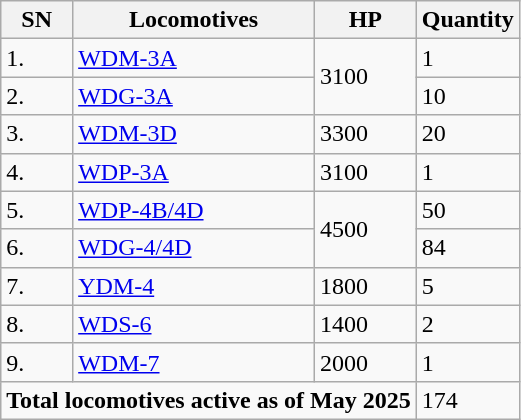<table class="wikitable">
<tr>
<th>SN</th>
<th>Locomotives</th>
<th>HP</th>
<th>Quantity</th>
</tr>
<tr>
<td>1.</td>
<td><a href='#'>WDM-3A</a></td>
<td rowspan="2">3100</td>
<td>1</td>
</tr>
<tr>
<td>2.</td>
<td><a href='#'>WDG-3A</a></td>
<td>10</td>
</tr>
<tr>
<td>3.</td>
<td><a href='#'>WDM-3D</a></td>
<td>3300</td>
<td>20</td>
</tr>
<tr>
<td>4.</td>
<td><a href='#'>WDP-3A</a></td>
<td>3100</td>
<td>1</td>
</tr>
<tr>
<td>5.</td>
<td><a href='#'>WDP-4B/4D</a></td>
<td rowspan="2">4500</td>
<td>50</td>
</tr>
<tr>
<td>6.</td>
<td><a href='#'>WDG-4/4D</a></td>
<td>84</td>
</tr>
<tr>
<td>7.</td>
<td><a href='#'>YDM-4</a></td>
<td>1800</td>
<td>5</td>
</tr>
<tr>
<td>8.</td>
<td><a href='#'>WDS-6</a></td>
<td>1400</td>
<td>2</td>
</tr>
<tr>
<td>9.</td>
<td><a href='#'>WDM-7</a></td>
<td>2000</td>
<td>1</td>
</tr>
<tr>
<td colspan="3"><strong>Total locomotives active as of May 2025</strong></td>
<td>174</td>
</tr>
</table>
